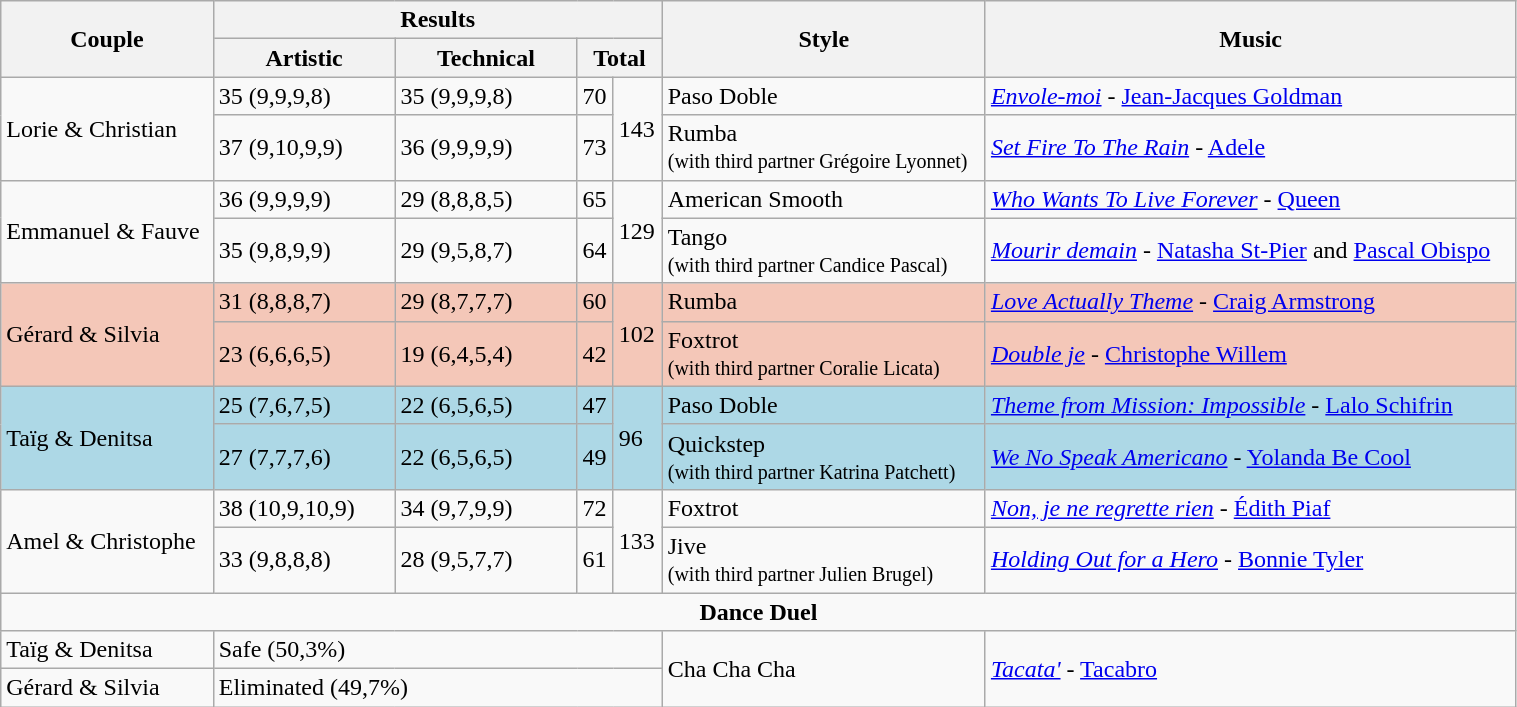<table class="wikitable" style="width:80%;">
<tr>
<th rowspan="2">Couple</th>
<th colspan=4>Results</th>
<th rowspan="2">Style</th>
<th rowspan="2">Music</th>
</tr>
<tr>
<th style="width:12%;">Artistic</th>
<th style="width:12%;">Technical</th>
<th colspan="2">Total</th>
</tr>
<tr>
<td rowspan="2">Lorie & Christian</td>
<td>35 (9,9,9,8)</td>
<td>35 (9,9,9,8)</td>
<td>70</td>
<td rowspan="2">143</td>
<td>Paso Doble</td>
<td><em><a href='#'>Envole-moi</a></em> - <a href='#'>Jean-Jacques Goldman</a></td>
</tr>
<tr>
<td>37 (9,10,9,9)</td>
<td>36 (9,9,9,9)</td>
<td>73</td>
<td>Rumba<br><small>(with third partner Grégoire Lyonnet)</small></td>
<td><em><a href='#'>Set Fire To The Rain</a></em> - <a href='#'>Adele</a></td>
</tr>
<tr>
<td rowspan="2">Emmanuel & Fauve</td>
<td>36 (9,9,9,9)</td>
<td>29 (8,8,8,5)</td>
<td>65</td>
<td rowspan="2">129</td>
<td>American Smooth</td>
<td><em><a href='#'>Who Wants To Live Forever</a></em> - <a href='#'>Queen</a></td>
</tr>
<tr>
<td>35 (9,8,9,9)</td>
<td>29 (9,5,8,7)</td>
<td>64</td>
<td>Tango<br><small>(with third partner Candice Pascal)</small></td>
<td><em><a href='#'>Mourir demain</a></em> - <a href='#'>Natasha St-Pier</a> and <a href='#'>Pascal Obispo</a></td>
</tr>
<tr>
<td style="background:#f4c7b8;" rowspan="2">Gérard & Silvia</td>
<td style="background:#f4c7b8;">31 (8,8,8,7)</td>
<td style="background:#f4c7b8;">29 (8,7,7,7)</td>
<td style="background:#f4c7b8;">60</td>
<td style="background:#f4c7b8;" rowspan="2">102</td>
<td style="background:#f4c7b8;">Rumba</td>
<td style="background:#f4c7b8;"><em><a href='#'>Love Actually Theme</a></em> - <a href='#'>Craig Armstrong</a></td>
</tr>
<tr>
<td style="background:#f4c7b8;">23 (6,6,6,5)</td>
<td style="background:#f4c7b8;">19 (6,4,5,4)</td>
<td style="background:#f4c7b8;">42</td>
<td style="background:#f4c7b8;">Foxtrot<br><small>(with third partner Coralie Licata)</small></td>
<td style="background:#f4c7b8;"><em><a href='#'>Double je</a></em> - <a href='#'>Christophe Willem</a></td>
</tr>
<tr style="background:lightblue;">
<td rowspan="2">Taïg & Denitsa</td>
<td>25 (7,6,7,5)</td>
<td>22 (6,5,6,5)</td>
<td>47</td>
<td rowspan="2">96</td>
<td>Paso Doble</td>
<td><em><a href='#'>Theme from Mission: Impossible</a></em> - <a href='#'>Lalo Schifrin</a></td>
</tr>
<tr style="background:lightblue;">
<td>27 (7,7,7,6)</td>
<td>22 (6,5,6,5)</td>
<td>49</td>
<td>Quickstep<br><small>(with third partner Katrina Patchett)</small></td>
<td><em><a href='#'>We No Speak Americano</a></em> - <a href='#'>Yolanda Be Cool</a></td>
</tr>
<tr>
<td rowspan="2">Amel & Christophe</td>
<td>38 (10,9,10,9)</td>
<td>34 (9,7,9,9)</td>
<td>72</td>
<td rowspan="2">133</td>
<td>Foxtrot</td>
<td><em><a href='#'>Non, je ne regrette rien</a></em> - <a href='#'>Édith Piaf</a></td>
</tr>
<tr>
<td>33 (9,8,8,8)</td>
<td>28 (9,5,7,7)</td>
<td>61</td>
<td>Jive<br><small>(with third partner Julien Brugel)</small></td>
<td><em><a href='#'>Holding Out for a Hero</a></em> - <a href='#'>Bonnie Tyler</a></td>
</tr>
<tr>
<td colspan=7 style="text-align:center;"><strong>Dance Duel</strong></td>
</tr>
<tr>
<td>Taïg & Denitsa</td>
<td colspan=4>Safe (50,3%)</td>
<td rowspan=2>Cha Cha Cha</td>
<td rowspan=2><em><a href='#'>Tacata'</a></em> - <a href='#'>Tacabro</a></td>
</tr>
<tr>
<td>Gérard & Silvia</td>
<td colspan=4>Eliminated (49,7%)</td>
</tr>
</table>
